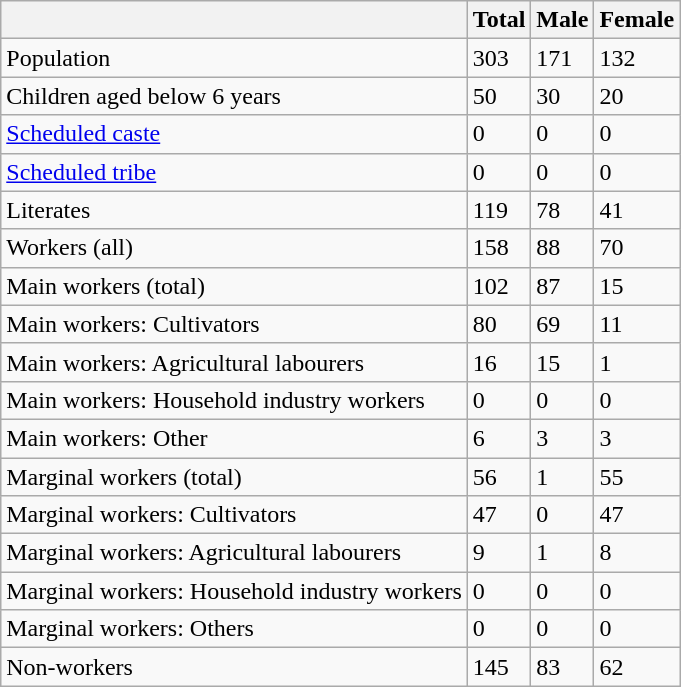<table class="wikitable sortable">
<tr>
<th></th>
<th>Total</th>
<th>Male</th>
<th>Female</th>
</tr>
<tr>
<td>Population</td>
<td>303</td>
<td>171</td>
<td>132</td>
</tr>
<tr>
<td>Children aged below 6 years</td>
<td>50</td>
<td>30</td>
<td>20</td>
</tr>
<tr>
<td><a href='#'>Scheduled caste</a></td>
<td>0</td>
<td>0</td>
<td>0</td>
</tr>
<tr>
<td><a href='#'>Scheduled tribe</a></td>
<td>0</td>
<td>0</td>
<td>0</td>
</tr>
<tr>
<td>Literates</td>
<td>119</td>
<td>78</td>
<td>41</td>
</tr>
<tr>
<td>Workers (all)</td>
<td>158</td>
<td>88</td>
<td>70</td>
</tr>
<tr>
<td>Main workers (total)</td>
<td>102</td>
<td>87</td>
<td>15</td>
</tr>
<tr>
<td>Main workers: Cultivators</td>
<td>80</td>
<td>69</td>
<td>11</td>
</tr>
<tr>
<td>Main workers: Agricultural labourers</td>
<td>16</td>
<td>15</td>
<td>1</td>
</tr>
<tr>
<td>Main workers: Household industry workers</td>
<td>0</td>
<td>0</td>
<td>0</td>
</tr>
<tr>
<td>Main workers: Other</td>
<td>6</td>
<td>3</td>
<td>3</td>
</tr>
<tr>
<td>Marginal workers (total)</td>
<td>56</td>
<td>1</td>
<td>55</td>
</tr>
<tr>
<td>Marginal workers: Cultivators</td>
<td>47</td>
<td>0</td>
<td>47</td>
</tr>
<tr>
<td>Marginal workers: Agricultural labourers</td>
<td>9</td>
<td>1</td>
<td>8</td>
</tr>
<tr>
<td>Marginal workers: Household industry workers</td>
<td>0</td>
<td>0</td>
<td>0</td>
</tr>
<tr>
<td>Marginal workers: Others</td>
<td>0</td>
<td>0</td>
<td>0</td>
</tr>
<tr>
<td>Non-workers</td>
<td>145</td>
<td>83</td>
<td>62</td>
</tr>
</table>
